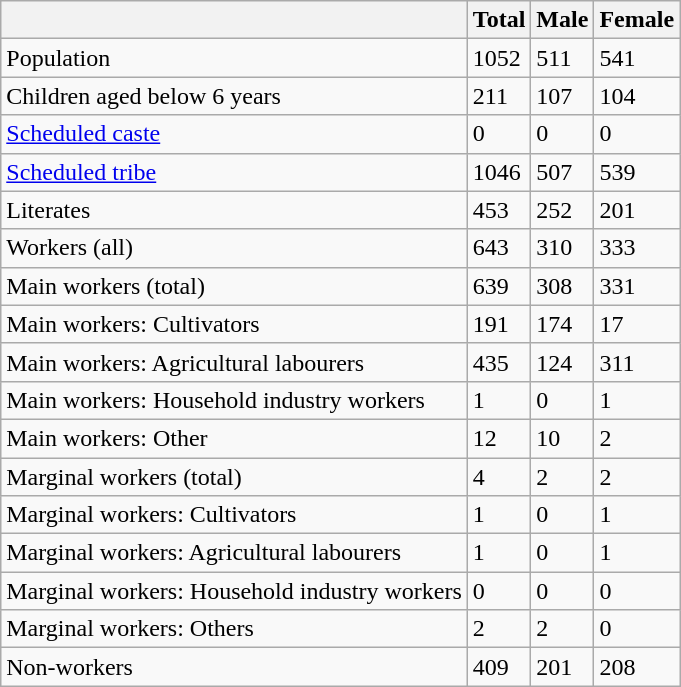<table class="wikitable sortable">
<tr>
<th></th>
<th>Total</th>
<th>Male</th>
<th>Female</th>
</tr>
<tr>
<td>Population</td>
<td>1052</td>
<td>511</td>
<td>541</td>
</tr>
<tr>
<td>Children aged below 6 years</td>
<td>211</td>
<td>107</td>
<td>104</td>
</tr>
<tr>
<td><a href='#'>Scheduled caste</a></td>
<td>0</td>
<td>0</td>
<td>0</td>
</tr>
<tr>
<td><a href='#'>Scheduled tribe</a></td>
<td>1046</td>
<td>507</td>
<td>539</td>
</tr>
<tr>
<td>Literates</td>
<td>453</td>
<td>252</td>
<td>201</td>
</tr>
<tr>
<td>Workers (all)</td>
<td>643</td>
<td>310</td>
<td>333</td>
</tr>
<tr>
<td>Main workers (total)</td>
<td>639</td>
<td>308</td>
<td>331</td>
</tr>
<tr>
<td>Main workers: Cultivators</td>
<td>191</td>
<td>174</td>
<td>17</td>
</tr>
<tr>
<td>Main workers: Agricultural labourers</td>
<td>435</td>
<td>124</td>
<td>311</td>
</tr>
<tr>
<td>Main workers: Household industry workers</td>
<td>1</td>
<td>0</td>
<td>1</td>
</tr>
<tr>
<td>Main workers: Other</td>
<td>12</td>
<td>10</td>
<td>2</td>
</tr>
<tr>
<td>Marginal workers (total)</td>
<td>4</td>
<td>2</td>
<td>2</td>
</tr>
<tr>
<td>Marginal workers: Cultivators</td>
<td>1</td>
<td>0</td>
<td>1</td>
</tr>
<tr>
<td>Marginal workers: Agricultural labourers</td>
<td>1</td>
<td>0</td>
<td>1</td>
</tr>
<tr>
<td>Marginal workers: Household industry workers</td>
<td>0</td>
<td>0</td>
<td>0</td>
</tr>
<tr>
<td>Marginal workers: Others</td>
<td>2</td>
<td>2</td>
<td>0</td>
</tr>
<tr>
<td>Non-workers</td>
<td>409</td>
<td>201</td>
<td>208</td>
</tr>
</table>
